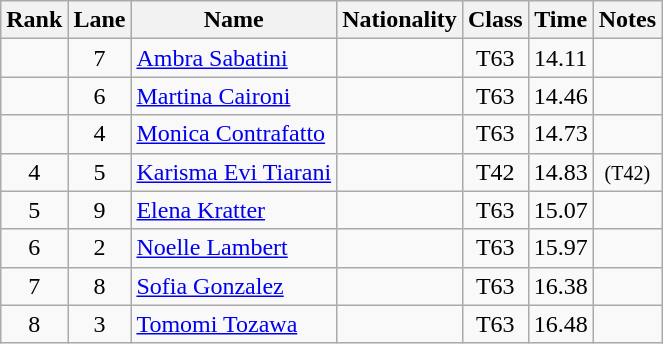<table class="wikitable sortable" style="text-align:center">
<tr>
<th>Rank</th>
<th>Lane</th>
<th>Name</th>
<th>Nationality</th>
<th>Class</th>
<th>Time</th>
<th>Notes</th>
</tr>
<tr>
<td></td>
<td>7</td>
<td align="left"><a href='#'>Ambra Sabatini</a></td>
<td align="left"></td>
<td>T63</td>
<td>14.11</td>
<td><strong></strong></td>
</tr>
<tr>
<td></td>
<td>6</td>
<td align="left"><a href='#'>Martina Caironi</a></td>
<td align="left"></td>
<td>T63</td>
<td>14.46</td>
<td></td>
</tr>
<tr>
<td></td>
<td>4</td>
<td align="left"><a href='#'>Monica Contrafatto</a></td>
<td align="left"></td>
<td>T63</td>
<td>14.73</td>
<td></td>
</tr>
<tr>
<td>4</td>
<td>5</td>
<td align="left"><a href='#'>Karisma Evi Tiarani</a></td>
<td align="left"></td>
<td>T42</td>
<td>14.83</td>
<td> <small>(T42)</small></td>
</tr>
<tr>
<td>5</td>
<td>9</td>
<td align="left"><a href='#'>Elena Kratter</a></td>
<td align="left"></td>
<td>T63</td>
<td>15.07</td>
<td></td>
</tr>
<tr>
<td>6</td>
<td>2</td>
<td align="left"><a href='#'>Noelle Lambert</a></td>
<td align="left"></td>
<td>T63</td>
<td>15.97</td>
<td></td>
</tr>
<tr>
<td>7</td>
<td>8</td>
<td align="left"><a href='#'>Sofia Gonzalez</a></td>
<td align="left"></td>
<td>T63</td>
<td>16.38</td>
<td></td>
</tr>
<tr>
<td>8</td>
<td>3</td>
<td align="left"><a href='#'>Tomomi Tozawa</a></td>
<td align="left"></td>
<td>T63</td>
<td>16.48</td>
<td></td>
</tr>
</table>
